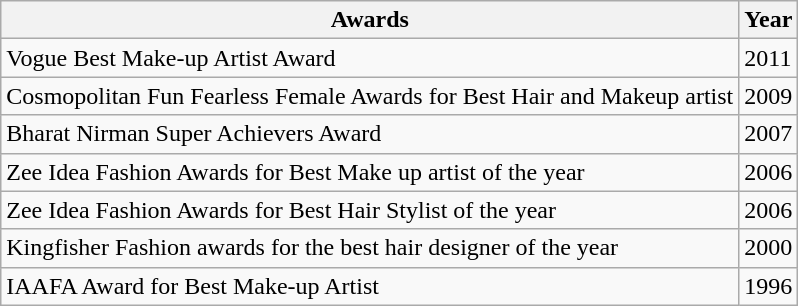<table class="wikitable sortable";">
<tr>
<th>Awards</th>
<th>Year</th>
</tr>
<tr>
<td>Vogue Best Make-up Artist Award</td>
<td>2011</td>
</tr>
<tr>
<td>Cosmopolitan Fun Fearless Female Awards for Best Hair and Makeup artist</td>
<td>2009</td>
</tr>
<tr>
<td>Bharat Nirman Super Achievers Award</td>
<td>2007</td>
</tr>
<tr>
<td>Zee Idea Fashion Awards for Best Make up artist of the year</td>
<td>2006</td>
</tr>
<tr>
<td>Zee Idea Fashion Awards for Best Hair Stylist of the year</td>
<td>2006</td>
</tr>
<tr>
<td>Kingfisher Fashion awards for the best hair designer of the year</td>
<td>2000</td>
</tr>
<tr>
<td>IAAFA Award for Best Make-up Artist</td>
<td>1996</td>
</tr>
</table>
